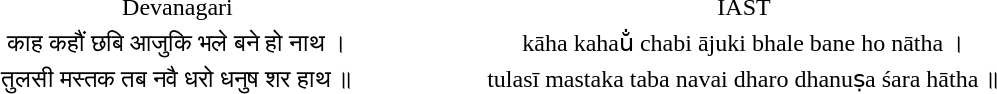<table style="margin: auto" border="0" cellpadding="0" cellspacing="5">
<tr style="text-align:center;">
<td>Devanagari                     </td>
<td>IAST</td>
</tr>
<tr style="text-align:center;">
<td>काह कहौं छबि आजुकि भले बने हो नाथ ।                     </td>
<td>kāha kahau&#784; chabi ājuki bhale bane ho nātha ।</td>
</tr>
<tr style="text-align:center;">
<td>तुलसी मस्तक तब नवै धरो धनुष शर हाथ ॥                     </td>
<td>tulasī mastaka taba navai dharo dhanuṣa śara hātha ॥</td>
</tr>
</table>
